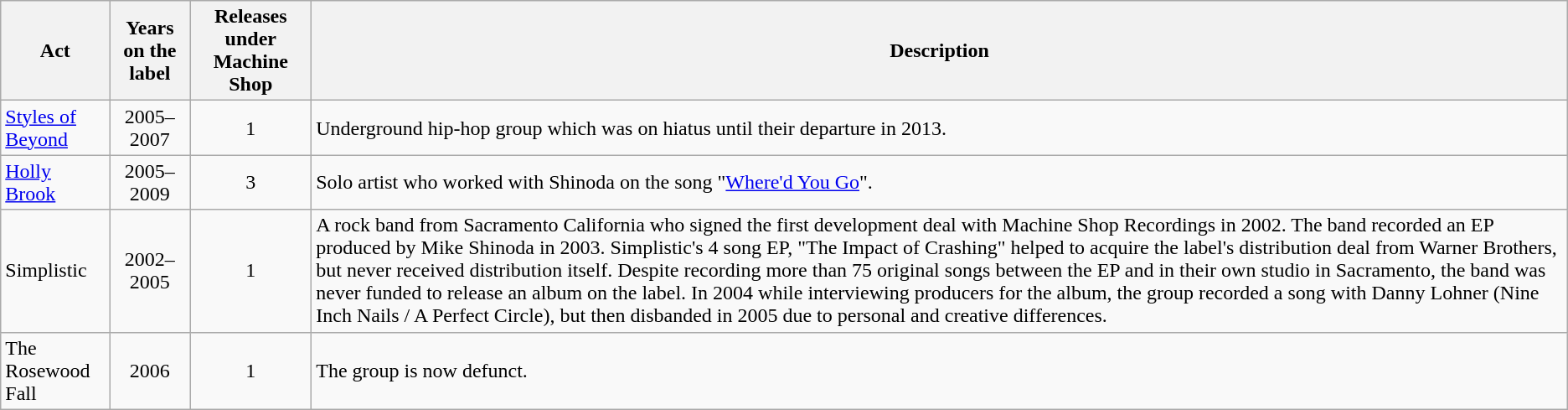<table class="wikitable">
<tr>
<th>Act</th>
<th>Years on the label</th>
<th>Releases under Machine Shop</th>
<th>Description</th>
</tr>
<tr>
<td><a href='#'>Styles of Beyond</a></td>
<td style="text-align:center;">2005–2007</td>
<td style="text-align:center;">1</td>
<td>Underground hip-hop group which was on hiatus until their departure in 2013.</td>
</tr>
<tr>
<td><a href='#'>Holly Brook</a></td>
<td style="text-align:center;">2005–2009</td>
<td style="text-align:center;">3</td>
<td>Solo artist who worked with Shinoda on the song "<a href='#'>Where'd You Go</a>".</td>
</tr>
<tr>
<td>Simplistic</td>
<td style="text-align:center;">2002–2005</td>
<td style="text-align:center;">1</td>
<td>A rock band from Sacramento California who signed the first development deal with Machine Shop Recordings in 2002.  The band recorded an EP produced by Mike Shinoda in 2003.  Simplistic's 4 song EP, "The Impact of Crashing" helped to acquire the label's distribution deal from Warner Brothers, but never received distribution itself.  Despite recording more than 75 original songs between the EP and in their own studio in Sacramento, the band was never funded to release an album on the label.  In 2004 while interviewing producers for the album, the group recorded a song with Danny Lohner (Nine Inch Nails / A Perfect Circle), but then disbanded in 2005 due to personal and creative differences.</td>
</tr>
<tr>
<td>The Rosewood Fall</td>
<td style="text-align:center;">2006</td>
<td style="text-align:center;">1</td>
<td>The group is now defunct.</td>
</tr>
</table>
